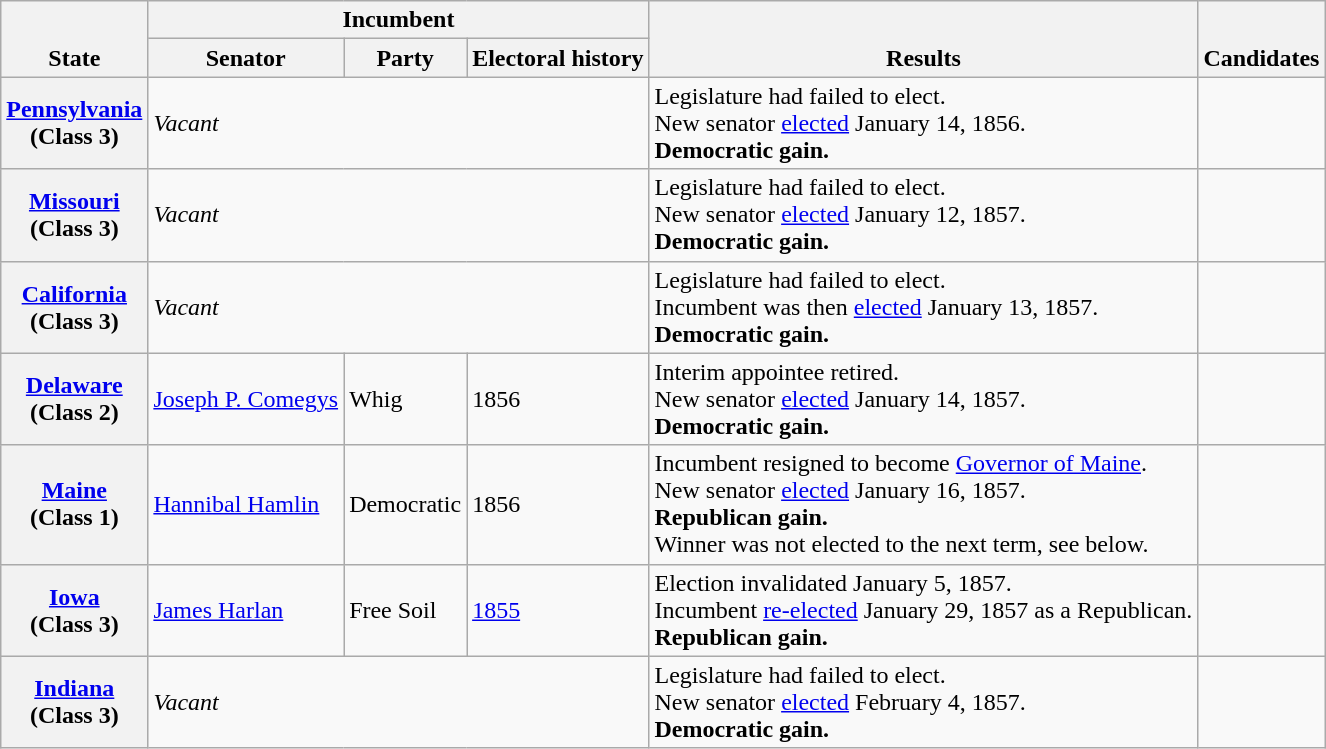<table class=wikitable>
<tr valign=bottom>
<th rowspan=2>State</th>
<th colspan=3>Incumbent</th>
<th rowspan=2>Results</th>
<th rowspan=2>Candidates</th>
</tr>
<tr>
<th>Senator</th>
<th>Party</th>
<th>Electoral history</th>
</tr>
<tr>
<th><a href='#'>Pennsylvania</a><br>(Class 3)</th>
<td colspan=3><em>Vacant</em></td>
<td>Legislature had failed to elect.<br>New senator <a href='#'>elected</a> January 14, 1856.<br><strong>Democratic gain.</strong></td>
<td nowrap></td>
</tr>
<tr>
<th><a href='#'>Missouri</a><br>(Class 3)</th>
<td colspan=3><em>Vacant</em></td>
<td>Legislature had failed to elect.<br>New senator <a href='#'>elected</a> January 12, 1857.<br><strong>Democratic gain.</strong></td>
<td nowrap></td>
</tr>
<tr>
<th><a href='#'>California</a><br>(Class 3)</th>
<td colspan=3><em>Vacant</em></td>
<td>Legislature had failed to elect.<br>Incumbent was then <a href='#'>elected</a> January 13, 1857.<br><strong>Democratic gain.</strong></td>
<td nowrap></td>
</tr>
<tr>
<th><a href='#'>Delaware</a><br>(Class 2)</th>
<td><a href='#'>Joseph P. Comegys</a></td>
<td>Whig</td>
<td>1856 </td>
<td>Interim appointee retired.<br>New senator <a href='#'>elected</a> January 14, 1857.<br><strong>Democratic gain.</strong></td>
<td nowrap></td>
</tr>
<tr>
<th><a href='#'>Maine</a><br>(Class 1)</th>
<td><a href='#'>Hannibal Hamlin</a></td>
<td>Democratic</td>
<td>1856 </td>
<td>Incumbent resigned to become <a href='#'>Governor of Maine</a>.<br>New senator <a href='#'>elected</a> January 16, 1857.<br><strong>Republican gain.</strong><br>Winner was not elected to the next term, see below.</td>
<td nowrap></td>
</tr>
<tr>
<th><a href='#'>Iowa</a><br>(Class 3)</th>
<td><a href='#'>James Harlan</a></td>
<td>Free Soil</td>
<td><a href='#'>1855</a></td>
<td>Election invalidated January 5, 1857.<br>Incumbent <a href='#'>re-elected</a> January 29, 1857 as a Republican.<br><strong>Republican gain.</strong></td>
<td nowrap></td>
</tr>
<tr>
<th><a href='#'>Indiana</a><br>(Class 3)</th>
<td colspan=3><em>Vacant</em></td>
<td>Legislature had failed to elect.<br>New senator <a href='#'>elected</a> February 4, 1857.<br><strong>Democratic gain.</strong></td>
<td nowrap></td>
</tr>
</table>
